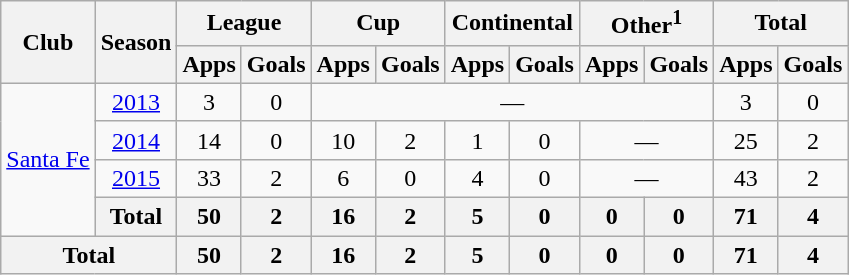<table class="wikitable" style="text-align: center">
<tr>
<th rowspan=2>Club</th>
<th rowspan=2>Season</th>
<th colspan=2>League</th>
<th colspan=2>Cup</th>
<th colspan=2>Continental</th>
<th colspan=2>Other<sup>1</sup></th>
<th colspan=2>Total</th>
</tr>
<tr>
<th>Apps</th>
<th>Goals</th>
<th>Apps</th>
<th>Goals</th>
<th>Apps</th>
<th>Goals</th>
<th>Apps</th>
<th>Goals</th>
<th>Apps</th>
<th>Goals</th>
</tr>
<tr>
<td rowspan=4><a href='#'>Santa Fe</a></td>
<td><a href='#'>2013</a></td>
<td>3</td>
<td>0</td>
<td colspan="6">—</td>
<td>3</td>
<td>0</td>
</tr>
<tr>
<td><a href='#'>2014</a></td>
<td>14</td>
<td>0</td>
<td>10</td>
<td>2</td>
<td>1</td>
<td>0</td>
<td colspan="2">—</td>
<td>25</td>
<td>2</td>
</tr>
<tr>
<td><a href='#'>2015</a></td>
<td>33</td>
<td>2</td>
<td>6</td>
<td>0</td>
<td>4</td>
<td>0</td>
<td colspan="2">—</td>
<td>43</td>
<td>2</td>
</tr>
<tr>
<th>Total</th>
<th>50</th>
<th>2</th>
<th>16</th>
<th>2</th>
<th>5</th>
<th>0</th>
<th>0</th>
<th>0</th>
<th>71</th>
<th>4</th>
</tr>
<tr>
<th colspan=2>Total</th>
<th>50</th>
<th>2</th>
<th>16</th>
<th>2</th>
<th>5</th>
<th>0</th>
<th>0</th>
<th>0</th>
<th>71</th>
<th>4</th>
</tr>
</table>
